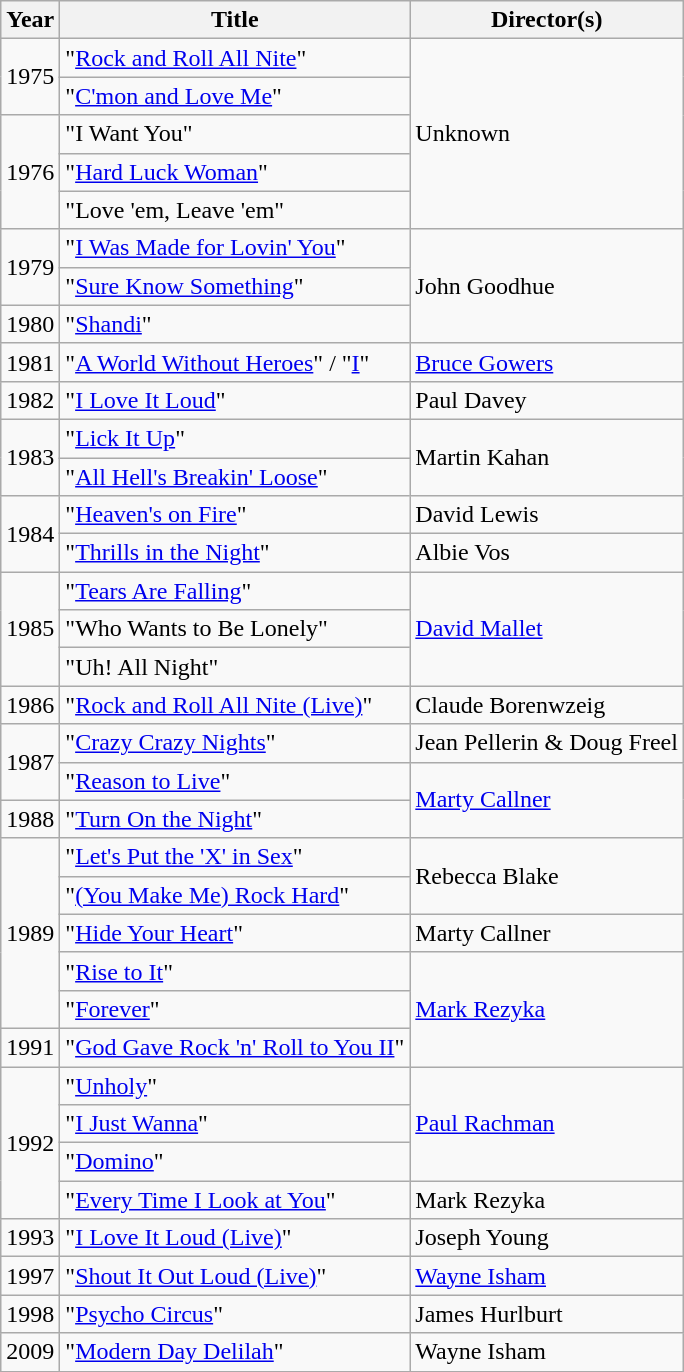<table class="wikitable">
<tr>
<th>Year</th>
<th>Title</th>
<th>Director(s)</th>
</tr>
<tr>
<td rowspan="2">1975</td>
<td>"<a href='#'>Rock and Roll All Nite</a>"</td>
<td rowspan="5">Unknown</td>
</tr>
<tr>
<td>"<a href='#'>C'mon and Love Me</a>"</td>
</tr>
<tr>
<td rowspan="3">1976</td>
<td>"I Want You"</td>
</tr>
<tr>
<td>"<a href='#'>Hard Luck Woman</a>"</td>
</tr>
<tr>
<td>"Love 'em, Leave 'em"</td>
</tr>
<tr>
<td rowspan="2">1979</td>
<td>"<a href='#'>I Was Made for Lovin' You</a>"</td>
<td rowspan="3">John Goodhue</td>
</tr>
<tr>
<td>"<a href='#'>Sure Know Something</a>"</td>
</tr>
<tr>
<td>1980</td>
<td>"<a href='#'>Shandi</a>"</td>
</tr>
<tr>
<td rowspan="1">1981</td>
<td>"<a href='#'>A World Without Heroes</a>" / "<a href='#'>I</a>"</td>
<td><a href='#'>Bruce Gowers</a></td>
</tr>
<tr>
<td>1982</td>
<td>"<a href='#'>I Love It Loud</a>"</td>
<td>Paul Davey</td>
</tr>
<tr>
<td rowspan="2">1983</td>
<td>"<a href='#'>Lick It Up</a>"</td>
<td rowspan="2">Martin Kahan</td>
</tr>
<tr>
<td>"<a href='#'>All Hell's Breakin' Loose</a>"</td>
</tr>
<tr>
<td rowspan="2">1984</td>
<td>"<a href='#'>Heaven's on Fire</a>"</td>
<td>David Lewis</td>
</tr>
<tr>
<td>"<a href='#'>Thrills in the Night</a>"</td>
<td>Albie Vos</td>
</tr>
<tr>
<td rowspan="3">1985</td>
<td>"<a href='#'>Tears Are Falling</a>"</td>
<td rowspan="3"><a href='#'>David Mallet</a></td>
</tr>
<tr>
<td>"Who Wants to Be Lonely"</td>
</tr>
<tr>
<td>"Uh! All Night"</td>
</tr>
<tr>
<td>1986</td>
<td>"<a href='#'>Rock and Roll All Nite (Live)</a>"</td>
<td>Claude Borenwzeig</td>
</tr>
<tr>
<td rowspan="2">1987</td>
<td>"<a href='#'>Crazy Crazy Nights</a>"</td>
<td>Jean Pellerin & Doug Freel</td>
</tr>
<tr>
<td>"<a href='#'>Reason to Live</a>"</td>
<td rowspan="2"><a href='#'>Marty Callner</a></td>
</tr>
<tr>
<td>1988</td>
<td>"<a href='#'>Turn On the Night</a>"</td>
</tr>
<tr>
<td rowspan="5">1989</td>
<td>"<a href='#'>Let's Put the 'X' in Sex</a>"</td>
<td rowspan="2">Rebecca Blake</td>
</tr>
<tr>
<td>"<a href='#'>(You Make Me) Rock Hard</a>"</td>
</tr>
<tr>
<td>"<a href='#'>Hide Your Heart</a>"</td>
<td>Marty Callner</td>
</tr>
<tr>
<td>"<a href='#'>Rise to It</a>"</td>
<td rowspan="3"><a href='#'>Mark Rezyka</a></td>
</tr>
<tr>
<td>"<a href='#'>Forever</a>"</td>
</tr>
<tr>
<td>1991</td>
<td>"<a href='#'>God Gave Rock 'n' Roll to You II</a>"</td>
</tr>
<tr>
<td rowspan="4">1992</td>
<td>"<a href='#'>Unholy</a>"</td>
<td rowspan="3"><a href='#'>Paul Rachman</a></td>
</tr>
<tr>
<td>"<a href='#'>I Just Wanna</a>"</td>
</tr>
<tr>
<td>"<a href='#'>Domino</a>"</td>
</tr>
<tr>
<td>"<a href='#'>Every Time I Look at You</a>"</td>
<td>Mark Rezyka</td>
</tr>
<tr>
<td>1993</td>
<td>"<a href='#'>I Love It Loud (Live)</a>"</td>
<td>Joseph Young</td>
</tr>
<tr>
<td>1997</td>
<td>"<a href='#'>Shout It Out Loud (Live)</a>"</td>
<td><a href='#'>Wayne Isham</a></td>
</tr>
<tr>
<td>1998</td>
<td>"<a href='#'>Psycho Circus</a>"</td>
<td>James Hurlburt</td>
</tr>
<tr>
<td>2009</td>
<td>"<a href='#'>Modern Day Delilah</a>"</td>
<td>Wayne Isham</td>
</tr>
</table>
